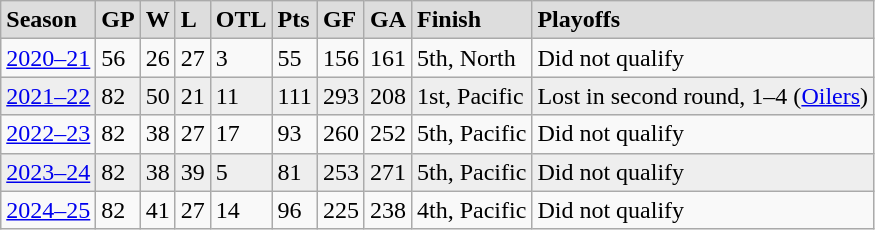<table class="wikitable">
<tr style="font-weight:bold; background:#ddd;">
<td>Season</td>
<td>GP</td>
<td>W</td>
<td>L</td>
<td>OTL</td>
<td>Pts</td>
<td>GF</td>
<td>GA</td>
<td>Finish</td>
<td>Playoffs</td>
</tr>
<tr>
<td><a href='#'>2020–21</a></td>
<td>56</td>
<td>26</td>
<td>27</td>
<td>3</td>
<td>55</td>
<td>156</td>
<td>161</td>
<td>5th, North</td>
<td>Did not qualify</td>
</tr>
<tr style="background:#eee;">
<td><a href='#'>2021–22</a></td>
<td>82</td>
<td>50</td>
<td>21</td>
<td>11</td>
<td>111</td>
<td>293</td>
<td>208</td>
<td>1st, Pacific</td>
<td>Lost in second round, 1–4 (<a href='#'>Oilers</a>)</td>
</tr>
<tr>
<td><a href='#'>2022–23</a></td>
<td>82</td>
<td>38</td>
<td>27</td>
<td>17</td>
<td>93</td>
<td>260</td>
<td>252</td>
<td>5th, Pacific</td>
<td>Did not qualify</td>
</tr>
<tr style="background:#eee;">
<td><a href='#'>2023–24</a></td>
<td>82</td>
<td>38</td>
<td>39</td>
<td>5</td>
<td>81</td>
<td>253</td>
<td>271</td>
<td>5th, Pacific</td>
<td>Did not qualify</td>
</tr>
<tr>
<td><a href='#'>2024–25</a></td>
<td>82</td>
<td>41</td>
<td>27</td>
<td>14</td>
<td>96</td>
<td>225</td>
<td>238</td>
<td>4th, Pacific</td>
<td>Did not qualify</td>
</tr>
</table>
